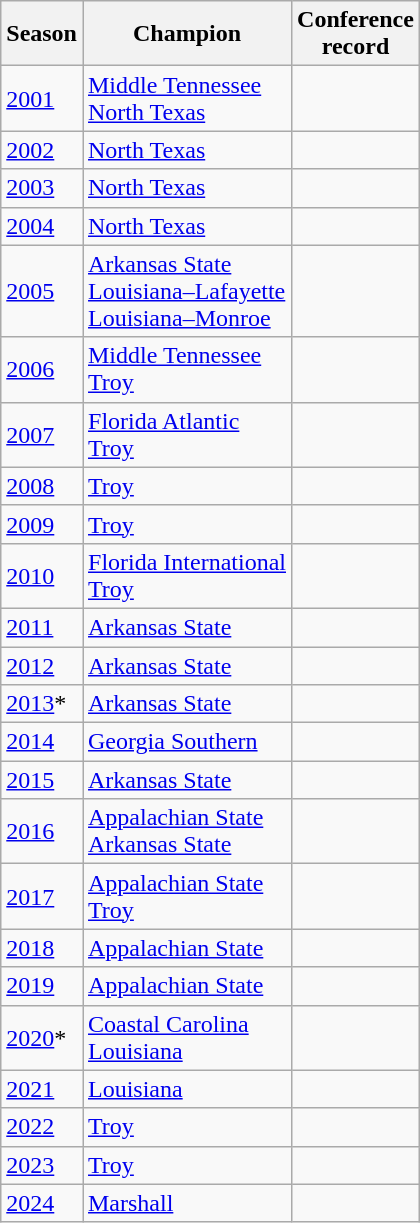<table class="wikitable">
<tr>
<th>Season</th>
<th>Champion</th>
<th>Conference<br>record</th>
</tr>
<tr>
<td><a href='#'>2001</a></td>
<td><a href='#'>Middle Tennessee</a><br><a href='#'>North Texas</a></td>
<td></td>
</tr>
<tr>
<td><a href='#'>2002</a></td>
<td><a href='#'>North Texas</a></td>
<td></td>
</tr>
<tr>
<td><a href='#'>2003</a></td>
<td><a href='#'>North Texas</a></td>
<td></td>
</tr>
<tr>
<td><a href='#'>2004</a></td>
<td><a href='#'>North Texas</a></td>
<td></td>
</tr>
<tr>
<td><a href='#'>2005</a></td>
<td><a href='#'>Arkansas State</a><br><a href='#'>Louisiana–Lafayette</a><br><a href='#'>Louisiana–Monroe</a></td>
<td></td>
</tr>
<tr>
<td><a href='#'>2006</a></td>
<td><a href='#'>Middle Tennessee</a><br><a href='#'>Troy</a></td>
<td></td>
</tr>
<tr>
<td><a href='#'>2007</a></td>
<td><a href='#'>Florida Atlantic</a><br><a href='#'>Troy</a></td>
<td></td>
</tr>
<tr>
<td><a href='#'>2008</a></td>
<td><a href='#'>Troy</a></td>
<td></td>
</tr>
<tr>
<td><a href='#'>2009</a></td>
<td><a href='#'>Troy</a></td>
<td></td>
</tr>
<tr>
<td><a href='#'>2010</a></td>
<td><a href='#'>Florida International</a><br><a href='#'>Troy</a></td>
<td></td>
</tr>
<tr>
<td><a href='#'>2011</a></td>
<td><a href='#'>Arkansas State</a></td>
<td></td>
</tr>
<tr>
<td><a href='#'>2012</a></td>
<td><a href='#'>Arkansas State</a></td>
<td></td>
</tr>
<tr>
<td><a href='#'>2013</a>*</td>
<td><a href='#'>Arkansas State</a></td>
<td></td>
</tr>
<tr>
<td><a href='#'>2014</a></td>
<td><a href='#'>Georgia Southern</a></td>
<td></td>
</tr>
<tr>
<td><a href='#'>2015</a></td>
<td><a href='#'>Arkansas State</a></td>
<td></td>
</tr>
<tr>
<td><a href='#'>2016</a></td>
<td><a href='#'>Appalachian State</a><br><a href='#'>Arkansas State</a></td>
<td></td>
</tr>
<tr>
<td><a href='#'>2017</a></td>
<td><a href='#'>Appalachian State</a><br><a href='#'>Troy</a></td>
<td></td>
</tr>
<tr>
<td><a href='#'>2018</a></td>
<td><a href='#'>Appalachian State</a></td>
<td></td>
</tr>
<tr>
<td><a href='#'>2019</a></td>
<td><a href='#'>Appalachian State</a></td>
<td></td>
</tr>
<tr>
<td><a href='#'>2020</a>*</td>
<td><a href='#'>Coastal Carolina</a><br><a href='#'>Louisiana</a></td>
<td></td>
</tr>
<tr>
<td><a href='#'>2021</a></td>
<td><a href='#'>Louisiana</a></td>
<td></td>
</tr>
<tr>
<td><a href='#'>2022</a></td>
<td><a href='#'>Troy</a></td>
<td></td>
</tr>
<tr>
<td><a href='#'>2023</a></td>
<td><a href='#'>Troy</a></td>
<td></td>
</tr>
<tr>
<td><a href='#'>2024</a></td>
<td><a href='#'>Marshall</a></td>
<td></td>
</tr>
</table>
